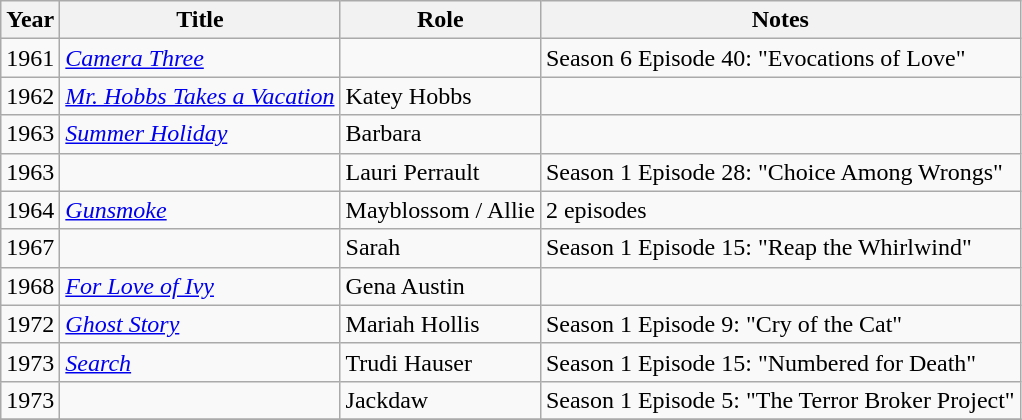<table class="wikitable sortable">
<tr>
<th>Year</th>
<th>Title</th>
<th>Role</th>
<th class="unsortable">Notes</th>
</tr>
<tr>
<td>1961</td>
<td><em><a href='#'>Camera Three</a></em></td>
<td></td>
<td>Season 6 Episode 40: "Evocations of Love"</td>
</tr>
<tr>
<td>1962</td>
<td><em><a href='#'>Mr. Hobbs Takes a Vacation</a></em></td>
<td>Katey Hobbs</td>
<td></td>
</tr>
<tr>
<td>1963</td>
<td><em><a href='#'>Summer Holiday</a></em></td>
<td>Barbara</td>
<td></td>
</tr>
<tr>
<td>1963</td>
<td><em></em></td>
<td>Lauri Perrault</td>
<td>Season 1 Episode 28: "Choice Among Wrongs"</td>
</tr>
<tr>
<td>1964</td>
<td><em><a href='#'>Gunsmoke</a></em></td>
<td>Mayblossom / Allie</td>
<td>2 episodes</td>
</tr>
<tr>
<td>1967</td>
<td><em></em></td>
<td>Sarah</td>
<td>Season 1 Episode 15: "Reap the Whirlwind"</td>
</tr>
<tr>
<td>1968</td>
<td><em><a href='#'>For Love of Ivy</a></em></td>
<td>Gena Austin</td>
<td></td>
</tr>
<tr>
<td>1972</td>
<td><em><a href='#'>Ghost Story</a></em></td>
<td>Mariah Hollis</td>
<td>Season 1 Episode 9: "Cry of the Cat"</td>
</tr>
<tr>
<td>1973</td>
<td><em><a href='#'>Search</a></em></td>
<td>Trudi Hauser</td>
<td>Season 1 Episode 15: "Numbered for Death"</td>
</tr>
<tr>
<td>1973</td>
<td><em></em></td>
<td>Jackdaw</td>
<td>Season 1 Episode 5: "The Terror Broker Project"</td>
</tr>
<tr>
</tr>
</table>
